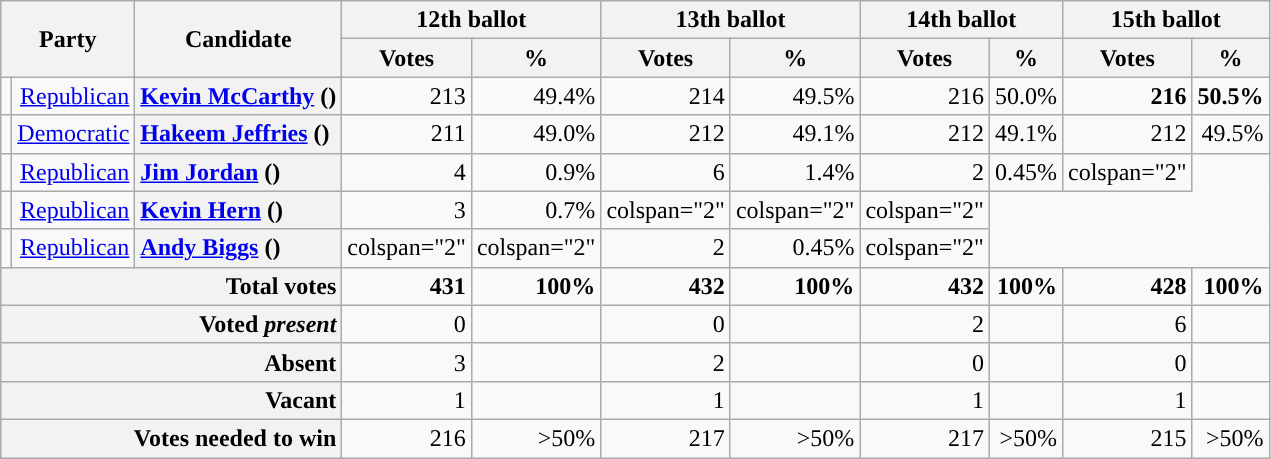<table class="wikitable plainrowheaders" style="text-align: right;">
<tr>
<th colspan="2" rowspan="2" scope="col">Party</th>
<th rowspan="2" scope="col">Candidate</th>
<th colspan="2" scope="col">12th ballot</th>
<th colspan="2" scope="col">13th ballot</th>
<th colspan="2" scope="col">14th ballot</th>
<th colspan="2" scope="col">15th ballot</th>
</tr>
<tr>
<th scope="col">Votes</th>
<th scope="col">%</th>
<th scope="col">Votes</th>
<th scope="col">%</th>
<th scope="col">Votes</th>
<th scope="col">%</th>
<th scope="col">Votes</th>
<th scope="col">%</th>
</tr>
<tr>
<td style="background-color:"></td>
<td><a href='#'>Republican</a></td>
<th scope="row" style="text-align: left;"><a href='#'>Kevin McCarthy</a> ()</th>
<td>213</td>
<td>49.4%</td>
<td>214</td>
<td>49.5%</td>
<td>216</td>
<td>50.0%</td>
<td><strong>216</strong></td>
<td><strong>50.5%</strong></td>
</tr>
<tr>
<td style="background-color:"></td>
<td><a href='#'>Democratic</a></td>
<th scope="row" style="text-align: left;"><a href='#'>Hakeem Jeffries</a> ()</th>
<td>211</td>
<td>49.0%</td>
<td>212</td>
<td>49.1%</td>
<td>212</td>
<td>49.1%</td>
<td>212</td>
<td>49.5%</td>
</tr>
<tr>
<td style="background-color:"></td>
<td><a href='#'>Republican</a></td>
<th scope="row" style="text-align: left;"><a href='#'>Jim Jordan</a> ()</th>
<td>4</td>
<td>0.9%</td>
<td>6</td>
<td>1.4%</td>
<td>2</td>
<td>0.45%</td>
<td>colspan="2" </td>
</tr>
<tr>
<td style="background-color:"></td>
<td><a href='#'>Republican</a></td>
<th scope="row" style="text-align: left;"><a href='#'>Kevin Hern</a> ()</th>
<td>3</td>
<td>0.7%</td>
<td>colspan="2" </td>
<td>colspan="2" </td>
<td>colspan="2" </td>
</tr>
<tr>
<td style="background-color:"></td>
<td><a href='#'>Republican</a></td>
<th scope="row" style="text-align: left;"><a href='#'>Andy Biggs</a> ()</th>
<td>colspan="2" </td>
<td>colspan="2" </td>
<td>2</td>
<td>0.45%</td>
<td>colspan="2" </td>
</tr>
<tr>
<th colspan="3" scope="row" style="text-align: right;">Total votes</th>
<td><strong>431</strong></td>
<td><strong>100%</strong></td>
<td><strong>432</strong></td>
<td><strong>100%</strong></td>
<td><strong>432</strong></td>
<td><strong>100%</strong></td>
<td><strong>428</strong></td>
<td><strong>100%</strong></td>
</tr>
<tr>
<th colspan="3" scope="row" style="text-align: right;">Voted <em>present</em></th>
<td>0</td>
<td></td>
<td>0</td>
<td></td>
<td>2</td>
<td></td>
<td>6</td>
<td></td>
</tr>
<tr>
<th colspan="3" scope="row" style="text-align: right;">Absent</th>
<td>3</td>
<td></td>
<td>2</td>
<td></td>
<td>0</td>
<td></td>
<td>0</td>
<td></td>
</tr>
<tr>
<th colspan="3" scope="row" style="text-align: right;">Vacant</th>
<td>1</td>
<td></td>
<td>1</td>
<td></td>
<td>1</td>
<td></td>
<td>1</td>
<td></td>
</tr>
<tr>
<th colspan="3" scope="row" style="text-align: right;">Votes needed to win</th>
<td>216</td>
<td>>50%</td>
<td>217</td>
<td>>50%</td>
<td>217</td>
<td>>50%</td>
<td>215</td>
<td>>50%</td>
</tr>
</table>
